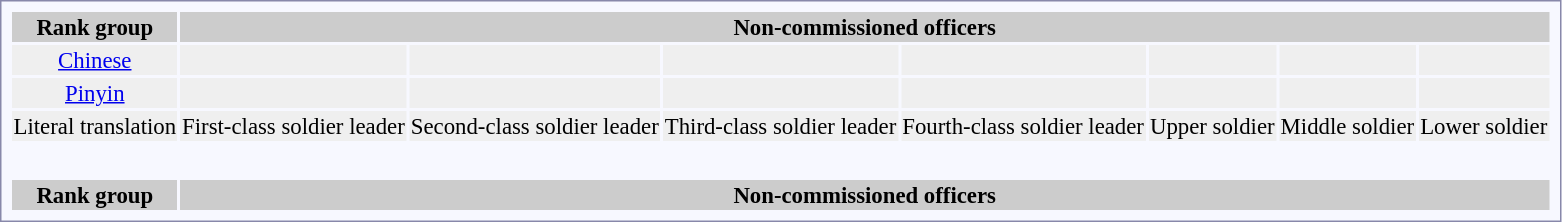<table style="border:1px solid #8888aa; background-color:#f7f8ff; padding:5px; font-size:95%; margin: 0px 12px 12px 0px;">
<tr style="background-color:#CCCCCC; text-align:center;">
<th>Rank group</th>
<th colspan=7>Non-commissioned officers</th>
</tr>
<tr style="text-align:center; background:#efefef;">
<td><a href='#'>Chinese</a></td>
<td></td>
<td></td>
<td></td>
<td></td>
<td></td>
<td></td>
<td></td>
</tr>
<tr style="text-align:center; background:#efefef;">
<td><a href='#'>Pinyin</a></td>
<td></td>
<td></td>
<td></td>
<td></td>
<td></td>
<td></td>
<td></td>
</tr>
<tr style="text-align:center; background:#efefef;">
<td>Literal translation</td>
<td>First-class soldier leader</td>
<td>Second-class soldier leader</td>
<td>Third-class soldier leader</td>
<td>Fourth-class soldier leader</td>
<td>Upper soldier</td>
<td>Middle soldier</td>
<td>Lower soldier</td>
</tr>
<tr style="text-align:center;">
<td rowspan=2><strong></strong></td>
<td></td>
<td></td>
<td></td>
<td></td>
<td></td>
<td></td>
<td></td>
</tr>
<tr style="text-align:center;">
<td></td>
<td></td>
<td></td>
<td></td>
<td></td>
<td></td>
<td></td>
</tr>
<tr style="text-align:center;">
<td rowspan=2><strong></strong></td>
<td></td>
<td></td>
<td></td>
<td></td>
<td></td>
<td></td>
<td></td>
</tr>
<tr style="text-align:center;">
<td></td>
<td></td>
<td></td>
<td></td>
<td></td>
<td></td>
<td></td>
</tr>
<tr style="text-align:center;">
<td rowspan=2><strong></strong></td>
<td></td>
<td></td>
<td></td>
<td></td>
<td></td>
<td></td>
<td></td>
</tr>
<tr style="text-align:center;">
<td></td>
<td></td>
<td></td>
<td></td>
<td></td>
<td></td>
<td></td>
</tr>
<tr style="background-color:#CCCCCC; text-align:center;">
<th>Rank group</th>
<th colspan=7>Non-commissioned officers</th>
</tr>
</table>
